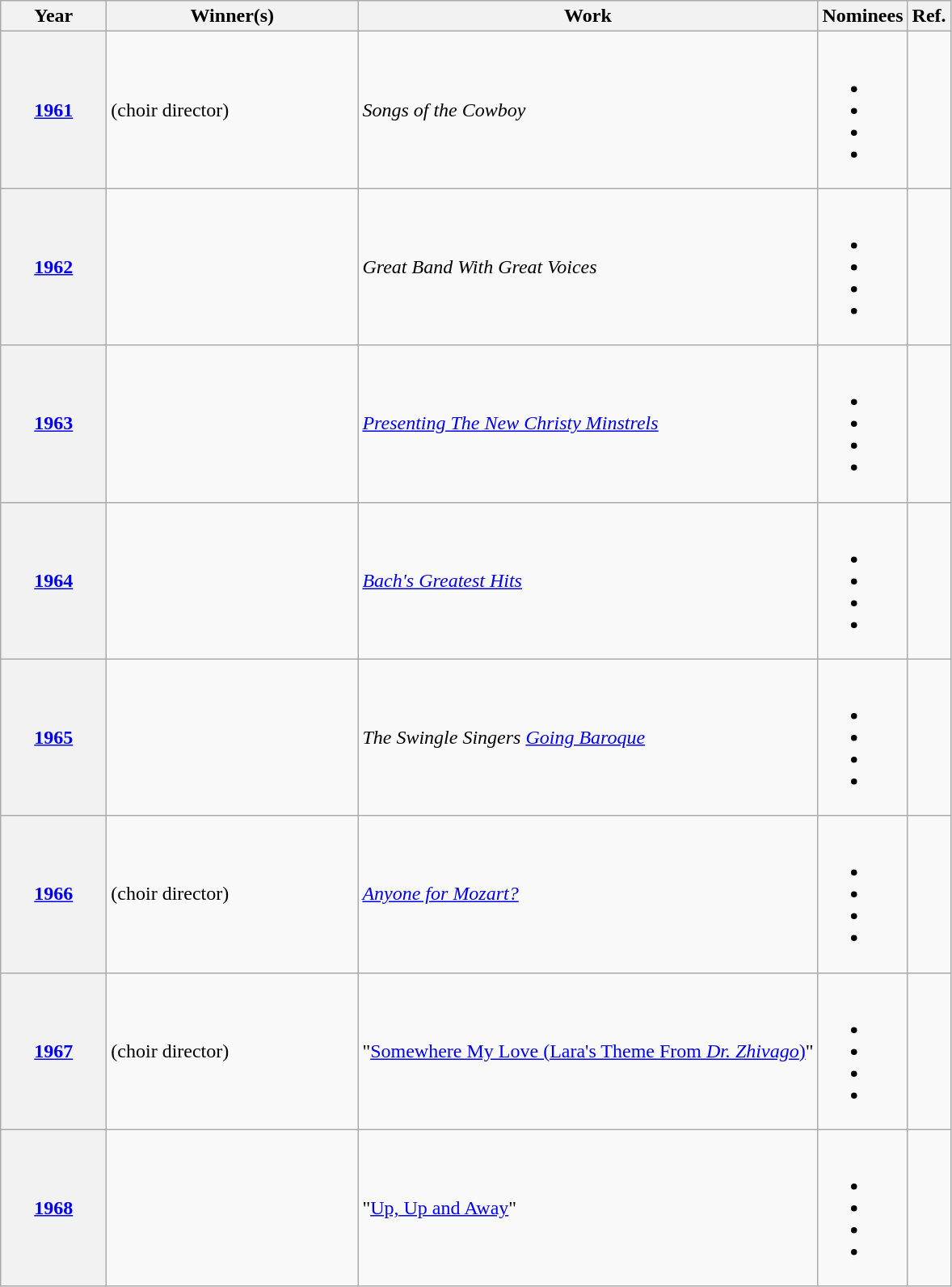<table class="wikitable sortable">
<tr>
<th scope="col" style="width:5em;">Year</th>
<th scope="col" style="width:200px;">Winner(s)</th>
<th scope="col">Work</th>
<th scope="col" class="unsortable">Nominees</th>
<th scope="col" class="unsortable">Ref.</th>
</tr>
<tr>
<th scope=><a href='#'>1961</a></th>
<td> (choir director)<br></td>
<td><em>Songs of the Cowboy</em></td>
<td><br><ul><li></li><li></li><li></li><li></li></ul></td>
<td style="text-align:center;"></td>
</tr>
<tr>
<th scope=><a href='#'>1962</a></th>
<td><br></td>
<td><em>Great Band With Great Voices</em></td>
<td><br><ul><li></li><li></li><li></li><li></li></ul></td>
<td style="text-align:center;"></td>
</tr>
<tr>
<th scope=><a href='#'>1963</a></th>
<td></td>
<td><em><a href='#'>Presenting The New Christy Minstrels</a></em></td>
<td><br><ul><li></li><li></li><li></li><li></li></ul></td>
<td style="text-align:center;"></td>
</tr>
<tr>
<th scope=><a href='#'>1964</a></th>
<td></td>
<td><em><a href='#'>Bach's Greatest Hits</a></em></td>
<td><br><ul><li></li><li></li><li></li><li></li></ul></td>
<td style="text-align:center;"></td>
</tr>
<tr>
<th scope=><a href='#'>1965</a></th>
<td></td>
<td><em>The Swingle Singers <a href='#'>Going Baroque</a></em></td>
<td><br><ul><li></li><li></li><li></li><li></li></ul></td>
<td style="text-align:center;"></td>
</tr>
<tr>
<th scope=><a href='#'>1966</a></th>
<td> (choir director)<br></td>
<td><em><a href='#'>Anyone for Mozart?</a></em></td>
<td><br><ul><li></li><li></li><li></li><li></li></ul></td>
<td style="text-align:center;"></td>
</tr>
<tr>
<th scope=><a href='#'>1967</a></th>
<td> (choir director)<br></td>
<td>"<a href='#'>Somewhere My Love (Lara's Theme From <em>Dr. Zhivago</em>)</a>"</td>
<td><br><ul><li></li><li></li><li></li><li></li></ul></td>
<td style="text-align:center;"></td>
</tr>
<tr>
<th scope=><a href='#'>1968</a></th>
<td></td>
<td>"<a href='#'>Up, Up and Away</a>"</td>
<td><br><ul><li></li><li></li><li></li><li></li></ul></td>
<td style="text-align:center;"></td>
</tr>
</table>
